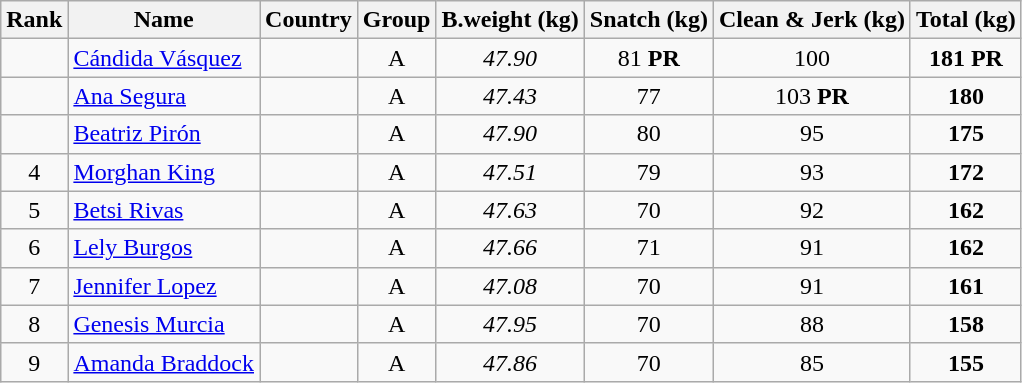<table class="wikitable sortable" style="text-align:center;">
<tr>
<th>Rank</th>
<th>Name</th>
<th>Country</th>
<th>Group</th>
<th>B.weight (kg)</th>
<th>Snatch (kg)</th>
<th>Clean & Jerk (kg)</th>
<th>Total (kg)</th>
</tr>
<tr>
<td></td>
<td align=left><a href='#'>Cándida Vásquez</a></td>
<td align=left></td>
<td>A</td>
<td><em>47.90</em></td>
<td>81 <strong>PR</strong></td>
<td>100</td>
<td><strong>181</strong> <strong>PR</strong></td>
</tr>
<tr>
<td></td>
<td align=left><a href='#'>Ana Segura</a></td>
<td align=left></td>
<td>A</td>
<td><em>47.43</em></td>
<td>77</td>
<td>103 <strong>PR</strong></td>
<td><strong>180</strong></td>
</tr>
<tr>
<td></td>
<td align=left><a href='#'>Beatriz Pirón</a></td>
<td align=left></td>
<td>A</td>
<td><em>47.90</em></td>
<td>80</td>
<td>95</td>
<td><strong>175</strong></td>
</tr>
<tr>
<td>4</td>
<td align=left><a href='#'>Morghan King</a></td>
<td align=left></td>
<td>A</td>
<td><em>47.51</em></td>
<td>79</td>
<td>93</td>
<td><strong>172</strong></td>
</tr>
<tr>
<td>5</td>
<td align=left><a href='#'>Betsi Rivas</a></td>
<td align=left></td>
<td>A</td>
<td><em>47.63</em></td>
<td>70</td>
<td>92</td>
<td><strong>162</strong></td>
</tr>
<tr>
<td>6</td>
<td align=left><a href='#'>Lely Burgos</a></td>
<td align=left></td>
<td>A</td>
<td><em>47.66</em></td>
<td>71</td>
<td>91</td>
<td><strong>162</strong></td>
</tr>
<tr>
<td>7</td>
<td align=left><a href='#'>Jennifer Lopez</a></td>
<td align=left></td>
<td>A</td>
<td><em>47.08</em></td>
<td>70</td>
<td>91</td>
<td><strong>161</strong></td>
</tr>
<tr>
<td>8</td>
<td align=left><a href='#'>Genesis Murcia</a></td>
<td align=left></td>
<td>A</td>
<td><em>47.95</em></td>
<td>70</td>
<td>88</td>
<td><strong>158</strong></td>
</tr>
<tr>
<td>9</td>
<td align=left><a href='#'>Amanda Braddock</a></td>
<td align=left></td>
<td>A</td>
<td><em>47.86</em></td>
<td>70</td>
<td>85</td>
<td><strong>155</strong></td>
</tr>
</table>
